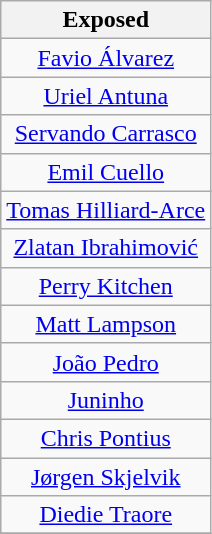<table class="wikitable" style="text-align:center">
<tr>
<th>Exposed</th>
</tr>
<tr>
<td><a href='#'>Favio Álvarez</a></td>
</tr>
<tr>
<td><a href='#'>Uriel Antuna</a></td>
</tr>
<tr>
<td><a href='#'>Servando Carrasco</a></td>
</tr>
<tr>
<td><a href='#'>Emil Cuello</a></td>
</tr>
<tr>
<td><a href='#'>Tomas Hilliard-Arce</a></td>
</tr>
<tr>
<td><a href='#'>Zlatan Ibrahimović</a></td>
</tr>
<tr>
<td><a href='#'>Perry Kitchen</a></td>
</tr>
<tr>
<td><a href='#'>Matt Lampson</a></td>
</tr>
<tr>
<td><a href='#'>João Pedro</a></td>
</tr>
<tr>
<td><a href='#'>Juninho</a></td>
</tr>
<tr>
<td><a href='#'>Chris Pontius</a></td>
</tr>
<tr>
<td><a href='#'>Jørgen Skjelvik</a></td>
</tr>
<tr>
<td><a href='#'>Diedie Traore</a></td>
</tr>
<tr>
</tr>
</table>
